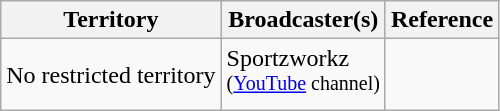<table class="wikitable sortable">
<tr>
<th>Territory</th>
<th>Broadcaster(s)</th>
<th>Reference</th>
</tr>
<tr>
<td style="text-align:left">No restricted territory</td>
<td>Sportzworkz<br><sup>(<a href='#'>YouTube</a> channel)</sup></td>
<td></td>
</tr>
</table>
